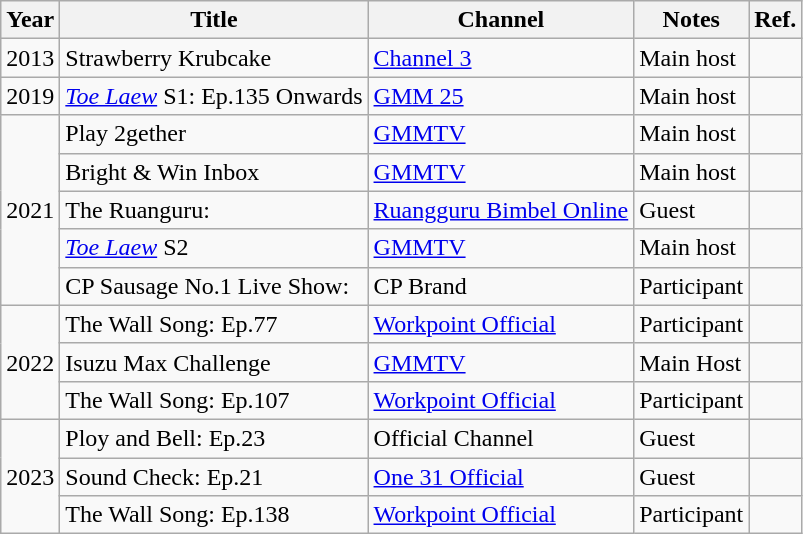<table class="wikitable sortable">
<tr>
<th scope="col">Year</th>
<th scope="col">Title</th>
<th scope="col">Channel</th>
<th scope="col" class="unsortable">Notes</th>
<th scope="col" class="unsortable">Ref.</th>
</tr>
<tr>
<td>2013</td>
<td>Strawberry Krubcake</td>
<td><a href='#'>Channel 3</a></td>
<td>Main host</td>
<td></td>
</tr>
<tr>
<td>2019</td>
<td><em><a href='#'>Toe Laew</a></em> S1: Ep.135 Onwards</td>
<td><a href='#'>GMM 25</a></td>
<td>Main host</td>
<td></td>
</tr>
<tr>
<td rowspan="5">2021</td>
<td>Play 2gether</td>
<td><a href='#'>GMMTV</a></td>
<td>Main host</td>
<td></td>
</tr>
<tr>
<td>Bright & Win Inbox</td>
<td><a href='#'>GMMTV</a></td>
<td>Main host</td>
<td></td>
</tr>
<tr>
<td>The Ruanguru: </td>
<td><a href='#'>Ruangguru Bimbel Online</a></td>
<td>Guest</td>
<td></td>
</tr>
<tr>
<td><em><a href='#'>Toe Laew</a></em> S2</td>
<td><a href='#'>GMMTV</a></td>
<td>Main host</td>
<td></td>
</tr>
<tr>
<td>CP Sausage No.1 Live Show: </td>
<td>CP Brand</td>
<td>Participant</td>
<td></td>
</tr>
<tr>
<td rowspan="3">2022</td>
<td>The Wall Song: Ep.77</td>
<td><a href='#'>Workpoint Official</a></td>
<td>Participant</td>
<td></td>
</tr>
<tr>
<td>Isuzu Max Challenge</td>
<td><a href='#'>GMMTV</a></td>
<td>Main Host</td>
<td></td>
</tr>
<tr>
<td>The Wall Song: Ep.107</td>
<td><a href='#'>Workpoint Official</a></td>
<td>Participant</td>
<td></td>
</tr>
<tr>
<td Rowspan="3">2023</td>
<td>Ploy and Bell: Ep.23</td>
<td>Official Channel</td>
<td>Guest</td>
<td></td>
</tr>
<tr>
<td>Sound Check: Ep.21</td>
<td><a href='#'>One 31 Official</a></td>
<td>Guest</td>
<td></td>
</tr>
<tr>
<td>The Wall Song: Ep.138</td>
<td><a href='#'>Workpoint Official</a></td>
<td>Participant</td>
<td></td>
</tr>
</table>
